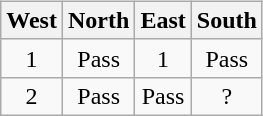<table class=wikitable style="float:left; margin-top:5px; margin-right:10px;">
<tr>
<th>West</th>
<th>North</th>
<th>East</th>
<th>South</th>
</tr>
<tr align=center>
<td>1</td>
<td>Pass</td>
<td>1</td>
<td>Pass</td>
</tr>
<tr align=center>
<td>2</td>
<td>Pass</td>
<td>Pass</td>
<td>?</td>
</tr>
</table>
